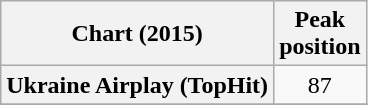<table class="wikitable plainrowheaders" style="text-align:center">
<tr>
<th scope="col">Chart (2015)</th>
<th scope="col">Peak<br>position</th>
</tr>
<tr>
<th scope="row">Ukraine Airplay (TopHit)</th>
<td>87</td>
</tr>
<tr>
</tr>
</table>
